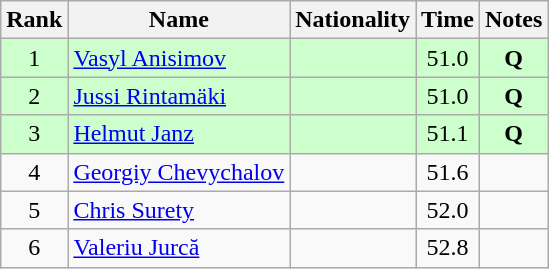<table class="wikitable sortable" style="text-align:center">
<tr>
<th>Rank</th>
<th>Name</th>
<th>Nationality</th>
<th>Time</th>
<th>Notes</th>
</tr>
<tr bgcolor=ccffcc>
<td>1</td>
<td align=left><a href='#'>Vasyl Anisimov</a></td>
<td align=left></td>
<td>51.0</td>
<td><strong>Q</strong></td>
</tr>
<tr bgcolor=ccffcc>
<td>2</td>
<td align=left><a href='#'>Jussi Rintamäki</a></td>
<td align=left></td>
<td>51.0</td>
<td><strong>Q</strong></td>
</tr>
<tr bgcolor=ccffcc>
<td>3</td>
<td align=left><a href='#'>Helmut Janz</a></td>
<td align=left></td>
<td>51.1</td>
<td><strong>Q</strong></td>
</tr>
<tr>
<td>4</td>
<td align=left><a href='#'>Georgiy Chevychalov</a></td>
<td align=left></td>
<td>51.6</td>
<td></td>
</tr>
<tr>
<td>5</td>
<td align=left><a href='#'>Chris Surety</a></td>
<td align=left></td>
<td>52.0</td>
<td></td>
</tr>
<tr>
<td>6</td>
<td align=left><a href='#'>Valeriu Jurcă</a></td>
<td align=left></td>
<td>52.8</td>
<td></td>
</tr>
</table>
